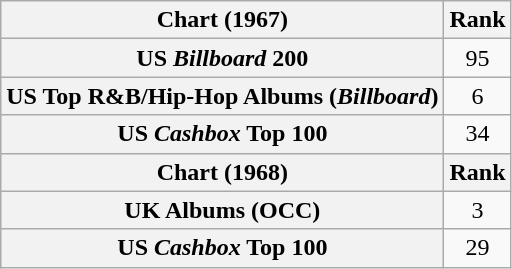<table class="wikitable sortable plainrowheaders">
<tr>
<th align="left">Chart (1967)</th>
<th style="text-align:center;">Rank</th>
</tr>
<tr>
<th scope="row">US <em>Billboard</em> 200</th>
<td style="text-align:center;">95</td>
</tr>
<tr>
<th scope="row">US Top R&B/Hip-Hop Albums (<em>Billboard</em>)</th>
<td style="text-align:center;">6</td>
</tr>
<tr>
<th scope="row">US <em>Cashbox</em> Top 100</th>
<td style="text-align:center;">34</td>
</tr>
<tr>
<th align="left">Chart (1968)</th>
<th style="text-align:center;">Rank</th>
</tr>
<tr>
<th scope="row">UK Albums (OCC)</th>
<td align="center">3</td>
</tr>
<tr>
<th scope="row">US <em>Cashbox</em> Top 100</th>
<td style="text-align:center;">29</td>
</tr>
</table>
